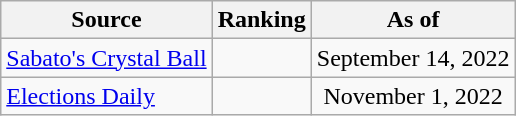<table class="wikitable" style="text-align:center">
<tr>
<th>Source</th>
<th>Ranking</th>
<th>As of</th>
</tr>
<tr>
<td align=left><a href='#'>Sabato's Crystal Ball</a></td>
<td></td>
<td>September 14, 2022</td>
</tr>
<tr>
<td align="left"><a href='#'>Elections Daily</a></td>
<td></td>
<td>November 1, 2022</td>
</tr>
</table>
